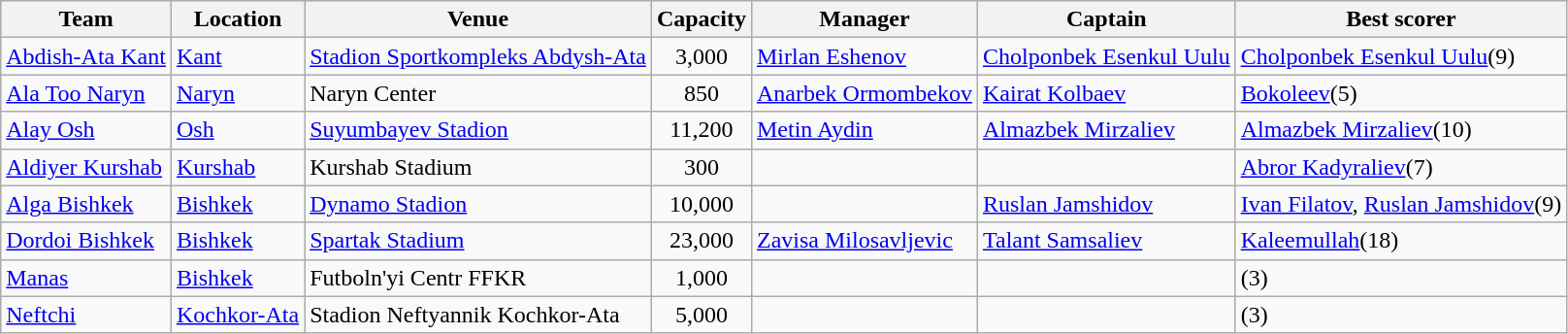<table class="wikitable sortable">
<tr>
<th>Team</th>
<th>Location</th>
<th>Venue</th>
<th>Capacity</th>
<th>Manager</th>
<th>Captain</th>
<th>Best scorer</th>
</tr>
<tr>
<td><a href='#'>Abdish-Ata Kant</a></td>
<td><a href='#'>Kant</a></td>
<td><a href='#'>Stadion Sportkompleks Abdysh-Ata</a></td>
<td align="center">3,000</td>
<td><a href='#'>Mirlan Eshenov</a></td>
<td><a href='#'>Cholponbek Esenkul Uulu</a></td>
<td><a href='#'>Cholponbek Esenkul Uulu</a>(9)</td>
</tr>
<tr>
<td><a href='#'>Ala Too Naryn</a></td>
<td><a href='#'>Naryn</a></td>
<td>Naryn Center</td>
<td align="center">850</td>
<td><a href='#'>Anarbek Ormombekov</a></td>
<td><a href='#'>Kairat Kolbaev</a></td>
<td><a href='#'>Bokoleev</a>(5)</td>
</tr>
<tr>
<td><a href='#'>Alay Osh</a></td>
<td><a href='#'>Osh</a></td>
<td><a href='#'>Suyumbayev Stadion</a></td>
<td align="center">11,200</td>
<td><a href='#'>Metin Aydin</a></td>
<td><a href='#'>Almazbek Mirzaliev</a></td>
<td><a href='#'>Almazbek Mirzaliev</a>(10)</td>
</tr>
<tr>
<td><a href='#'>Aldiyer Kurshab</a></td>
<td><a href='#'>Kurshab</a></td>
<td>Kurshab Stadium</td>
<td align="center">300</td>
<td></td>
<td></td>
<td><a href='#'>Abror Kadyraliev</a>(7)</td>
</tr>
<tr>
<td><a href='#'>Alga Bishkek</a></td>
<td><a href='#'>Bishkek</a></td>
<td><a href='#'>Dynamo Stadion</a></td>
<td align="center">10,000</td>
<td></td>
<td><a href='#'>Ruslan Jamshidov</a></td>
<td><a href='#'>Ivan Filatov</a>, <a href='#'>Ruslan Jamshidov</a>(9)</td>
</tr>
<tr>
<td><a href='#'>Dordoi Bishkek</a></td>
<td><a href='#'>Bishkek</a></td>
<td><a href='#'>Spartak Stadium</a></td>
<td align="center">23,000</td>
<td><a href='#'>Zavisa Milosavljevic</a></td>
<td><a href='#'>Talant Samsaliev</a></td>
<td><a href='#'>Kaleemullah</a>(18)</td>
</tr>
<tr>
<td><a href='#'>Manas</a></td>
<td><a href='#'>Bishkek</a></td>
<td>Futboln'yi Centr FFKR</td>
<td align="center">1,000</td>
<td></td>
<td></td>
<td>(3)</td>
</tr>
<tr>
<td><a href='#'>Neftchi</a></td>
<td><a href='#'>Kochkor-Ata</a></td>
<td>Stadion Neftyannik Kochkor-Ata</td>
<td align="center">5,000</td>
<td></td>
<td></td>
<td>(3)</td>
</tr>
</table>
